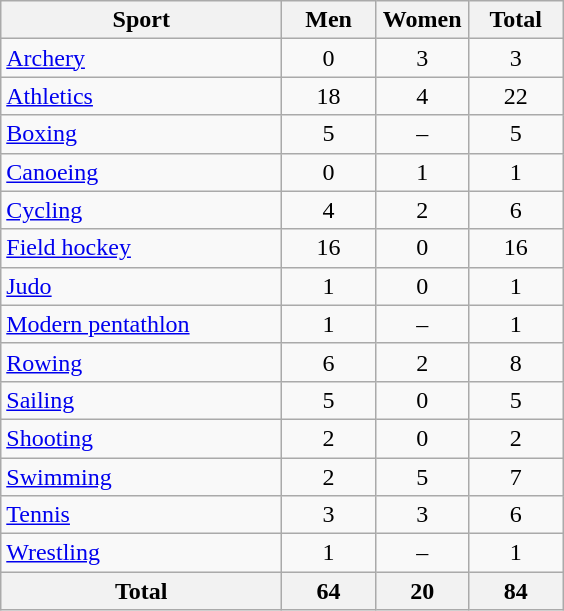<table class="wikitable sortable" style="text-align:center;">
<tr>
<th width=180>Sport</th>
<th width=55>Men</th>
<th width=55>Women</th>
<th width=55>Total</th>
</tr>
<tr>
<td align=left><a href='#'>Archery</a></td>
<td>0</td>
<td>3</td>
<td>3</td>
</tr>
<tr>
<td align=left><a href='#'>Athletics</a></td>
<td>18</td>
<td>4</td>
<td>22</td>
</tr>
<tr>
<td align=left><a href='#'>Boxing</a></td>
<td>5</td>
<td>–</td>
<td>5</td>
</tr>
<tr>
<td align=left><a href='#'>Canoeing</a></td>
<td>0</td>
<td>1</td>
<td>1</td>
</tr>
<tr>
<td align=left><a href='#'>Cycling</a></td>
<td>4</td>
<td>2</td>
<td>6</td>
</tr>
<tr>
<td align=left><a href='#'>Field hockey</a></td>
<td>16</td>
<td>0</td>
<td>16</td>
</tr>
<tr>
<td align=left><a href='#'>Judo</a></td>
<td>1</td>
<td>0</td>
<td>1</td>
</tr>
<tr>
<td align=left><a href='#'>Modern pentathlon</a></td>
<td>1</td>
<td>–</td>
<td>1</td>
</tr>
<tr>
<td align=left><a href='#'>Rowing</a></td>
<td>6</td>
<td>2</td>
<td>8</td>
</tr>
<tr>
<td align=left><a href='#'>Sailing</a></td>
<td>5</td>
<td>0</td>
<td>5</td>
</tr>
<tr>
<td align=left><a href='#'>Shooting</a></td>
<td>2</td>
<td>0</td>
<td>2</td>
</tr>
<tr>
<td align=left><a href='#'>Swimming</a></td>
<td>2</td>
<td>5</td>
<td>7</td>
</tr>
<tr>
<td align=left><a href='#'>Tennis</a></td>
<td>3</td>
<td>3</td>
<td>6</td>
</tr>
<tr>
<td align=left><a href='#'>Wrestling</a></td>
<td>1</td>
<td>–</td>
<td>1</td>
</tr>
<tr>
<th>Total</th>
<th>64</th>
<th>20</th>
<th>84</th>
</tr>
</table>
